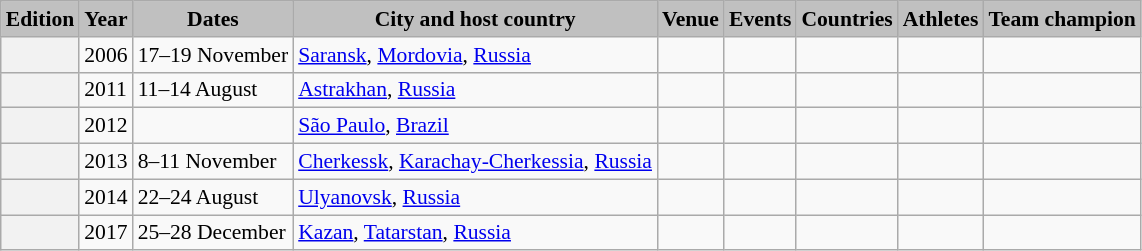<table class="wikitable" style="font-size:90%">
<tr>
<th style=background-color:#C0C0C0>Edition</th>
<th style=background-color:#C0C0C0>Year</th>
<th style=background-color:#C0C0C0>Dates</th>
<th style=background-color:#C0C0C0>City and host country</th>
<th style=background-color:#C0C0C0>Venue</th>
<th style=background-color:#C0C0C0>Events</th>
<th style=background-color:#C0C0C0>Countries</th>
<th style=background-color:#C0C0C0>Athletes</th>
<th style=background-color:#C0C0C0>Team champion</th>
</tr>
<tr>
<th></th>
<td>2006</td>
<td>17–19 November</td>
<td> <a href='#'>Saransk</a>, <a href='#'>Mordovia</a>, <a href='#'>Russia</a></td>
<td></td>
<td></td>
<td></td>
<td></td>
<td></td>
</tr>
<tr>
<th></th>
<td>2011</td>
<td>11–14 August</td>
<td> <a href='#'>Astrakhan</a>, <a href='#'>Russia</a></td>
<td></td>
<td></td>
<td></td>
<td></td>
<td></td>
</tr>
<tr>
<th></th>
<td>2012</td>
<td></td>
<td> <a href='#'>São Paulo</a>, <a href='#'>Brazil</a></td>
<td></td>
<td></td>
<td></td>
<td></td>
<td></td>
</tr>
<tr>
<th></th>
<td>2013</td>
<td>8–11 November</td>
<td> <a href='#'>Cherkessk</a>, <a href='#'>Karachay-Cherkessia</a>, <a href='#'>Russia</a></td>
<td></td>
<td></td>
<td></td>
<td></td>
<td></td>
</tr>
<tr>
<th></th>
<td>2014</td>
<td>22–24 August</td>
<td> <a href='#'>Ulyanovsk</a>, <a href='#'>Russia</a></td>
<td></td>
<td></td>
<td></td>
<td></td>
<td></td>
</tr>
<tr>
<th></th>
<td>2017</td>
<td>25–28 December</td>
<td> <a href='#'>Kazan</a>, <a href='#'>Tatarstan</a>, <a href='#'>Russia</a></td>
<td></td>
<td></td>
<td></td>
<td></td>
<td></td>
</tr>
</table>
